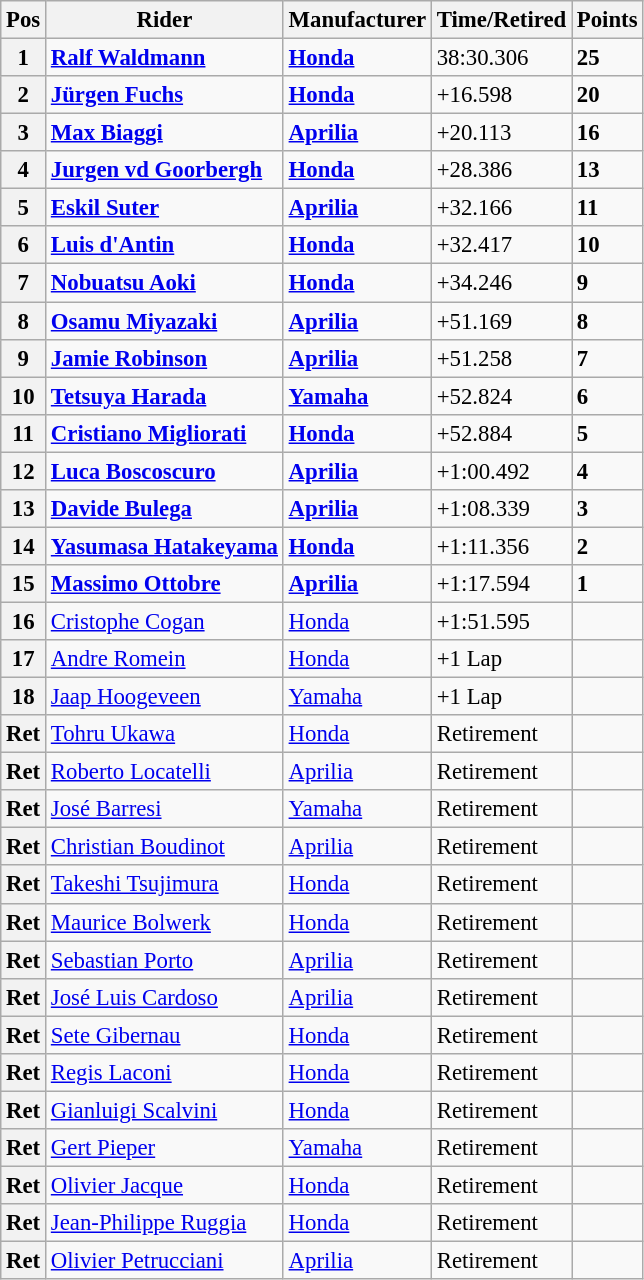<table class="wikitable" style="font-size: 95%;">
<tr>
<th>Pos</th>
<th>Rider</th>
<th>Manufacturer</th>
<th>Time/Retired</th>
<th>Points</th>
</tr>
<tr>
<th>1</th>
<td> <strong><a href='#'>Ralf Waldmann</a></strong></td>
<td><strong><a href='#'>Honda</a></strong></td>
<td>38:30.306</td>
<td><strong>25</strong></td>
</tr>
<tr>
<th>2</th>
<td> <strong><a href='#'>Jürgen Fuchs</a></strong></td>
<td><strong><a href='#'>Honda</a></strong></td>
<td>+16.598</td>
<td><strong>20</strong></td>
</tr>
<tr>
<th>3</th>
<td> <strong><a href='#'>Max Biaggi</a></strong></td>
<td><strong><a href='#'>Aprilia</a></strong></td>
<td>+20.113</td>
<td><strong>16</strong></td>
</tr>
<tr>
<th>4</th>
<td> <strong><a href='#'>Jurgen vd Goorbergh</a></strong></td>
<td><strong><a href='#'>Honda</a></strong></td>
<td>+28.386</td>
<td><strong>13</strong></td>
</tr>
<tr>
<th>5</th>
<td> <strong><a href='#'>Eskil Suter</a></strong></td>
<td><strong><a href='#'>Aprilia</a></strong></td>
<td>+32.166</td>
<td><strong>11</strong></td>
</tr>
<tr>
<th>6</th>
<td> <strong><a href='#'>Luis d'Antin</a></strong></td>
<td><strong><a href='#'>Honda</a></strong></td>
<td>+32.417</td>
<td><strong>10</strong></td>
</tr>
<tr>
<th>7</th>
<td> <strong><a href='#'>Nobuatsu Aoki</a></strong></td>
<td><strong><a href='#'>Honda</a></strong></td>
<td>+34.246</td>
<td><strong>9</strong></td>
</tr>
<tr>
<th>8</th>
<td> <strong><a href='#'>Osamu Miyazaki</a></strong></td>
<td><strong><a href='#'>Aprilia</a></strong></td>
<td>+51.169</td>
<td><strong>8</strong></td>
</tr>
<tr>
<th>9</th>
<td> <strong><a href='#'>Jamie Robinson</a></strong></td>
<td><strong><a href='#'>Aprilia</a></strong></td>
<td>+51.258</td>
<td><strong>7</strong></td>
</tr>
<tr>
<th>10</th>
<td> <strong><a href='#'>Tetsuya Harada</a></strong></td>
<td><strong><a href='#'>Yamaha</a></strong></td>
<td>+52.824</td>
<td><strong>6</strong></td>
</tr>
<tr>
<th>11</th>
<td> <strong><a href='#'>Cristiano Migliorati</a></strong></td>
<td><strong><a href='#'>Honda</a></strong></td>
<td>+52.884</td>
<td><strong>5</strong></td>
</tr>
<tr>
<th>12</th>
<td> <strong><a href='#'>Luca Boscoscuro</a></strong></td>
<td><strong><a href='#'>Aprilia</a></strong></td>
<td>+1:00.492</td>
<td><strong>4</strong></td>
</tr>
<tr>
<th>13</th>
<td> <strong><a href='#'>Davide Bulega</a></strong></td>
<td><strong><a href='#'>Aprilia</a></strong></td>
<td>+1:08.339</td>
<td><strong>3</strong></td>
</tr>
<tr>
<th>14</th>
<td> <strong><a href='#'>Yasumasa Hatakeyama</a></strong></td>
<td><strong><a href='#'>Honda</a></strong></td>
<td>+1:11.356</td>
<td><strong>2</strong></td>
</tr>
<tr>
<th>15</th>
<td> <strong><a href='#'>Massimo Ottobre</a></strong></td>
<td><strong><a href='#'>Aprilia</a></strong></td>
<td>+1:17.594</td>
<td><strong>1</strong></td>
</tr>
<tr>
<th>16</th>
<td> <a href='#'>Cristophe Cogan</a></td>
<td><a href='#'>Honda</a></td>
<td>+1:51.595</td>
<td></td>
</tr>
<tr>
<th>17</th>
<td> <a href='#'>Andre Romein</a></td>
<td><a href='#'>Honda</a></td>
<td>+1 Lap</td>
<td></td>
</tr>
<tr>
<th>18</th>
<td> <a href='#'>Jaap Hoogeveen</a></td>
<td><a href='#'>Yamaha</a></td>
<td>+1 Lap</td>
<td></td>
</tr>
<tr>
<th>Ret</th>
<td> <a href='#'>Tohru Ukawa</a></td>
<td><a href='#'>Honda</a></td>
<td>Retirement</td>
<td></td>
</tr>
<tr>
<th>Ret</th>
<td> <a href='#'>Roberto Locatelli</a></td>
<td><a href='#'>Aprilia</a></td>
<td>Retirement</td>
<td></td>
</tr>
<tr>
<th>Ret</th>
<td> <a href='#'>José Barresi</a></td>
<td><a href='#'>Yamaha</a></td>
<td>Retirement</td>
<td></td>
</tr>
<tr>
<th>Ret</th>
<td> <a href='#'>Christian Boudinot</a></td>
<td><a href='#'>Aprilia</a></td>
<td>Retirement</td>
<td></td>
</tr>
<tr>
<th>Ret</th>
<td> <a href='#'>Takeshi Tsujimura</a></td>
<td><a href='#'>Honda</a></td>
<td>Retirement</td>
<td></td>
</tr>
<tr>
<th>Ret</th>
<td> <a href='#'>Maurice Bolwerk</a></td>
<td><a href='#'>Honda</a></td>
<td>Retirement</td>
<td></td>
</tr>
<tr>
<th>Ret</th>
<td> <a href='#'>Sebastian Porto</a></td>
<td><a href='#'>Aprilia</a></td>
<td>Retirement</td>
<td></td>
</tr>
<tr>
<th>Ret</th>
<td> <a href='#'>José Luis Cardoso</a></td>
<td><a href='#'>Aprilia</a></td>
<td>Retirement</td>
<td></td>
</tr>
<tr>
<th>Ret</th>
<td> <a href='#'>Sete Gibernau</a></td>
<td><a href='#'>Honda</a></td>
<td>Retirement</td>
<td></td>
</tr>
<tr>
<th>Ret</th>
<td> <a href='#'>Regis Laconi</a></td>
<td><a href='#'>Honda</a></td>
<td>Retirement</td>
<td></td>
</tr>
<tr>
<th>Ret</th>
<td> <a href='#'>Gianluigi Scalvini</a></td>
<td><a href='#'>Honda</a></td>
<td>Retirement</td>
<td></td>
</tr>
<tr>
<th>Ret</th>
<td> <a href='#'>Gert Pieper</a></td>
<td><a href='#'>Yamaha</a></td>
<td>Retirement</td>
<td></td>
</tr>
<tr>
<th>Ret</th>
<td> <a href='#'>Olivier Jacque</a></td>
<td><a href='#'>Honda</a></td>
<td>Retirement</td>
<td></td>
</tr>
<tr>
<th>Ret</th>
<td> <a href='#'>Jean-Philippe Ruggia</a></td>
<td><a href='#'>Honda</a></td>
<td>Retirement</td>
<td></td>
</tr>
<tr>
<th>Ret</th>
<td> <a href='#'>Olivier Petrucciani</a></td>
<td><a href='#'>Aprilia</a></td>
<td>Retirement</td>
<td></td>
</tr>
</table>
